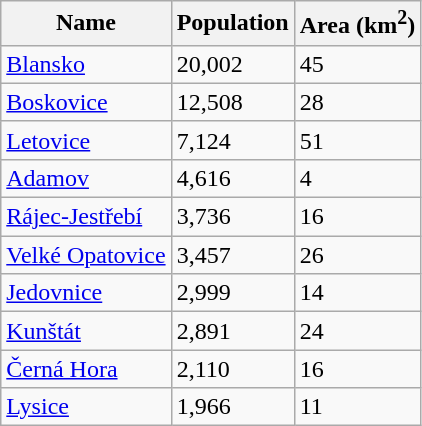<table class="wikitable sortable">
<tr>
<th>Name</th>
<th>Population</th>
<th>Area (km<sup>2</sup>)</th>
</tr>
<tr>
<td><a href='#'>Blansko</a></td>
<td>20,002</td>
<td>45</td>
</tr>
<tr>
<td><a href='#'>Boskovice</a></td>
<td>12,508</td>
<td>28</td>
</tr>
<tr>
<td><a href='#'>Letovice</a></td>
<td>7,124</td>
<td>51</td>
</tr>
<tr>
<td><a href='#'>Adamov</a></td>
<td>4,616</td>
<td>4</td>
</tr>
<tr>
<td><a href='#'>Rájec-Jestřebí</a></td>
<td>3,736</td>
<td>16</td>
</tr>
<tr>
<td><a href='#'>Velké Opatovice</a></td>
<td>3,457</td>
<td>26</td>
</tr>
<tr>
<td><a href='#'>Jedovnice</a></td>
<td>2,999</td>
<td>14</td>
</tr>
<tr>
<td><a href='#'>Kunštát</a></td>
<td>2,891</td>
<td>24</td>
</tr>
<tr>
<td><a href='#'>Černá Hora</a></td>
<td>2,110</td>
<td>16</td>
</tr>
<tr>
<td><a href='#'>Lysice</a></td>
<td>1,966</td>
<td>11</td>
</tr>
</table>
